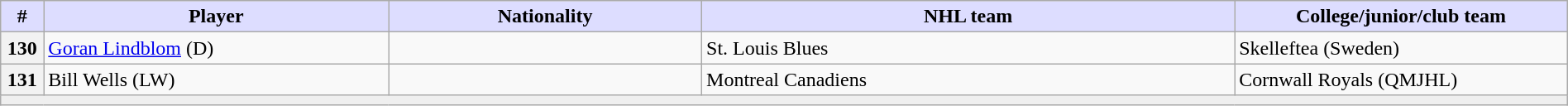<table class="wikitable" style="width: 100%">
<tr>
<th style="background:#ddf; width:2.75%;">#</th>
<th style="background:#ddf; width:22.0%;">Player</th>
<th style="background:#ddf; width:20.0%;">Nationality</th>
<th style="background:#ddf; width:34.0%;">NHL team</th>
<th style="background:#ddf; width:100.0%;">College/junior/club team</th>
</tr>
<tr>
<th>130</th>
<td><a href='#'>Goran Lindblom</a> (D)</td>
<td></td>
<td>St. Louis Blues</td>
<td>Skelleftea (Sweden)</td>
</tr>
<tr>
<th>131</th>
<td>Bill Wells (LW)</td>
<td></td>
<td>Montreal Canadiens</td>
<td>Cornwall Royals (QMJHL)</td>
</tr>
<tr>
<td align=center colspan="6" bgcolor="#efefef"></td>
</tr>
</table>
